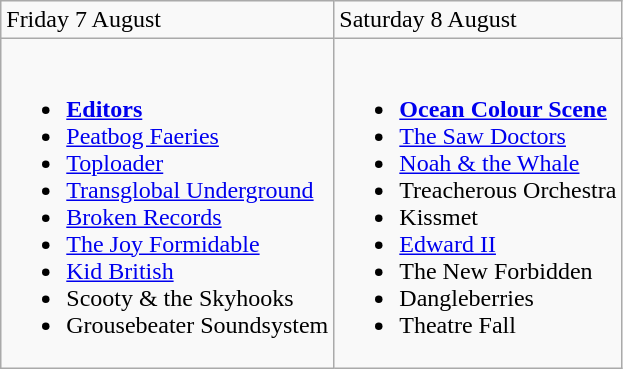<table class="wikitable">
<tr>
<td>Friday 7 August</td>
<td>Saturday 8 August</td>
</tr>
<tr valign="top">
<td><br><ul><li><strong><a href='#'>Editors</a></strong></li><li><a href='#'>Peatbog Faeries</a></li><li><a href='#'>Toploader</a></li><li><a href='#'>Transglobal Underground</a></li><li><a href='#'>Broken Records</a></li><li><a href='#'>The Joy Formidable</a></li><li><a href='#'>Kid British</a></li><li>Scooty & the Skyhooks</li><li>Grousebeater Soundsystem</li></ul></td>
<td><br><ul><li><strong><a href='#'>Ocean Colour Scene</a></strong></li><li><a href='#'>The Saw Doctors</a></li><li><a href='#'>Noah & the Whale</a></li><li>Treacherous Orchestra</li><li>Kissmet</li><li><a href='#'>Edward II</a></li><li>The New Forbidden</li><li>Dangleberries</li><li>Theatre Fall</li></ul></td>
</tr>
</table>
